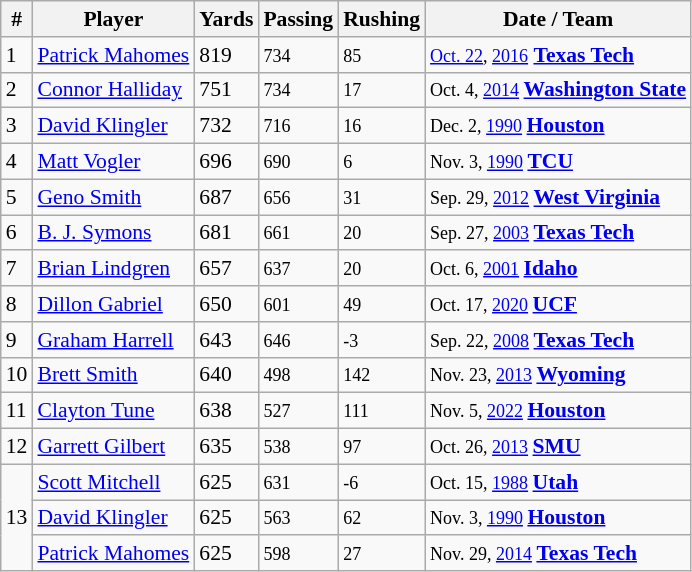<table class="wikitable" style="font-size:90%; white-space: nowrap;">
<tr>
<th>#</th>
<th>Player</th>
<th>Yards</th>
<th>Passing</th>
<th>Rushing</th>
<th>Date / Team</th>
</tr>
<tr>
<td>1</td>
<td><a href='#'>Patrick Mahomes</a></td>
<td>819</td>
<td><small>734</small></td>
<td><small>85</small></td>
<td><small> <a href='#'>Oct. 22</a>, <a href='#'>2016</a></small> <strong><a href='#'>Texas Tech</a></strong></td>
</tr>
<tr>
<td>2</td>
<td><a href='#'>Connor Halliday</a></td>
<td>751</td>
<td><small>734</small></td>
<td><small>17</small></td>
<td><small> Oct. 4, <a href='#'>2014</a> </small> <strong><a href='#'>Washington State</a></strong></td>
</tr>
<tr>
<td>3</td>
<td><a href='#'>David Klingler</a></td>
<td>732</td>
<td><small>716</small></td>
<td><small>16</small></td>
<td><small> Dec. 2, <a href='#'>1990</a> </small> <strong><a href='#'>Houston</a></strong></td>
</tr>
<tr>
<td>4</td>
<td><a href='#'>Matt Vogler</a></td>
<td>696</td>
<td><small>690</small></td>
<td><small>6</small></td>
<td><small> Nov. 3, <a href='#'>1990</a> </small> <strong><a href='#'>TCU</a></strong></td>
</tr>
<tr>
<td>5</td>
<td><a href='#'>Geno Smith</a></td>
<td>687</td>
<td><small>656</small></td>
<td><small>31</small></td>
<td><small> Sep. 29, <a href='#'>2012</a> </small> <strong><a href='#'>West Virginia</a></strong></td>
</tr>
<tr>
<td>6</td>
<td><a href='#'>B. J. Symons</a></td>
<td>681</td>
<td><small>661</small></td>
<td><small>20</small></td>
<td><small> Sep. 27, <a href='#'>2003</a> </small> <strong><a href='#'>Texas Tech</a></strong></td>
</tr>
<tr>
<td>7</td>
<td><a href='#'>Brian Lindgren</a></td>
<td>657</td>
<td><small>637</small></td>
<td><small>20</small></td>
<td><small> Oct. 6, <a href='#'>2001</a> </small> <strong><a href='#'>Idaho</a></strong></td>
</tr>
<tr>
<td>8</td>
<td><a href='#'>Dillon Gabriel</a></td>
<td>650</td>
<td><small>601</small></td>
<td><small>49</small></td>
<td><small> Oct. 17, <a href='#'>2020</a> </small> <strong><a href='#'>UCF</a></strong></td>
</tr>
<tr>
<td>9</td>
<td><a href='#'>Graham Harrell</a></td>
<td>643</td>
<td><small>646</small></td>
<td><small>-3</small></td>
<td><small> Sep. 22, <a href='#'>2008</a> </small> <strong><a href='#'>Texas Tech</a></strong></td>
</tr>
<tr>
<td>10</td>
<td><a href='#'>Brett Smith</a></td>
<td>640</td>
<td><small>498</small></td>
<td><small>142</small></td>
<td><small> Nov. 23, <a href='#'>2013</a> </small> <strong><a href='#'>Wyoming</a></strong></td>
</tr>
<tr>
<td>11</td>
<td><a href='#'>Clayton Tune</a></td>
<td>638</td>
<td><small>527</small></td>
<td><small>111</small></td>
<td><small> Nov. 5, <a href='#'>2022</a> </small> <strong><a href='#'>Houston</a></strong></td>
</tr>
<tr>
<td>12</td>
<td><a href='#'>Garrett Gilbert</a></td>
<td>635</td>
<td><small>538</small></td>
<td><small>97</small></td>
<td><small> Oct. 26, <a href='#'>2013</a> </small> <strong><a href='#'>SMU</a></strong></td>
</tr>
<tr>
<td rowspan=3>13</td>
<td><a href='#'>Scott Mitchell</a></td>
<td>625</td>
<td><small>631</small></td>
<td><small>-6</small></td>
<td><small> Oct. 15, <a href='#'>1988</a> </small> <strong><a href='#'>Utah</a></strong></td>
</tr>
<tr>
<td><a href='#'>David Klingler</a></td>
<td>625</td>
<td><small>563</small></td>
<td><small>62</small></td>
<td><small> Nov. 3, <a href='#'>1990</a> </small> <strong><a href='#'>Houston</a></strong></td>
</tr>
<tr>
<td><a href='#'>Patrick Mahomes</a></td>
<td>625</td>
<td><small>598</small></td>
<td><small>27</small></td>
<td><small> Nov. 29, <a href='#'>2014</a> </small> <strong><a href='#'>Texas Tech</a></strong></td>
</tr>
</table>
